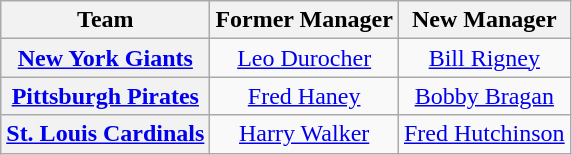<table class="wikitable plainrowheaders" style="text-align:center;">
<tr>
<th>Team</th>
<th>Former Manager</th>
<th>New Manager</th>
</tr>
<tr>
<th scope="row" style="text-align:center;"><a href='#'>New York Giants</a></th>
<td><a href='#'>Leo Durocher</a></td>
<td><a href='#'>Bill Rigney</a></td>
</tr>
<tr>
<th scope="row" style="text-align:center;"><a href='#'>Pittsburgh Pirates</a></th>
<td><a href='#'>Fred Haney</a></td>
<td><a href='#'>Bobby Bragan</a></td>
</tr>
<tr>
<th scope="row" style="text-align:center;"><a href='#'>St. Louis Cardinals</a></th>
<td><a href='#'>Harry Walker</a></td>
<td><a href='#'>Fred Hutchinson</a></td>
</tr>
</table>
